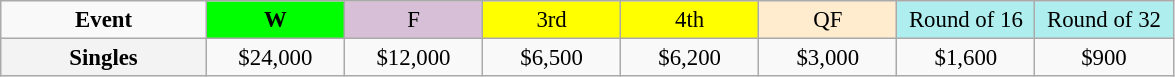<table class=wikitable style=font-size:95%;text-align:center>
<tr>
<td style="width:130px"><strong>Event</strong></td>
<td style="width:85px; background:lime"><strong>W</strong></td>
<td style="width:85px; background:thistle">F</td>
<td style="width:85px; background:#ffff00">3rd</td>
<td style="width:85px; background:#ffff00">4th</td>
<td style="width:85px; background:#ffebcd">QF</td>
<td style="width:85px; background:#afeeee">Round of 16</td>
<td style="width:85px; background:#afeeee">Round of 32</td>
</tr>
<tr>
<th style=background:#f3f3f3>Singles </th>
<td>$24,000</td>
<td>$12,000</td>
<td>$6,500</td>
<td>$6,200</td>
<td>$3,000</td>
<td>$1,600</td>
<td>$900</td>
</tr>
</table>
